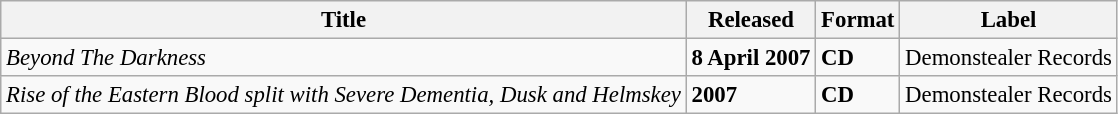<table class="wikitable" style="font-size:95%;">
<tr>
<th>Title</th>
<th>Released</th>
<th>Format</th>
<th>Label</th>
</tr>
<tr>
<td><em>Beyond The Darkness</em></td>
<td><strong> 8 April 2007</strong></td>
<td><strong>CD</strong></td>
<td> Demonstealer Records</td>
</tr>
<tr>
<td><em>Rise of the Eastern Blood split with Severe Dementia, Dusk and Helmskey</em></td>
<td><strong> 2007</strong></td>
<td><strong>CD</strong></td>
<td> Demonstealer Records</td>
</tr>
</table>
